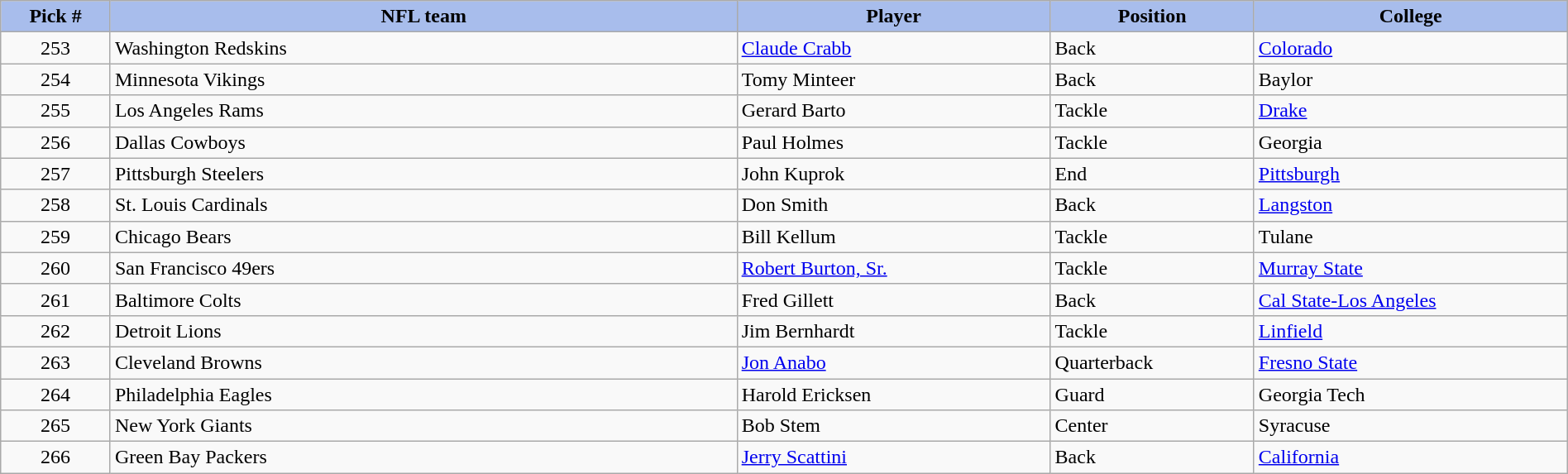<table class="wikitable sortable sortable" style="width: 100%">
<tr>
<th style="background:#a8bdec; width:7%;">Pick #</th>
<th style="width:40%; background:#a8bdec;">NFL team</th>
<th style="width:20%; background:#a8bdec;">Player</th>
<th style="width:13%; background:#a8bdec;">Position</th>
<th style="background:#A8BDEC;">College</th>
</tr>
<tr>
<td align=center>253</td>
<td>Washington Redskins</td>
<td><a href='#'>Claude Crabb</a></td>
<td>Back</td>
<td><a href='#'>Colorado</a></td>
</tr>
<tr>
<td align=center>254</td>
<td>Minnesota Vikings</td>
<td>Tomy Minteer</td>
<td>Back</td>
<td>Baylor</td>
</tr>
<tr>
<td align=center>255</td>
<td>Los Angeles Rams</td>
<td>Gerard Barto</td>
<td>Tackle</td>
<td><a href='#'>Drake</a></td>
</tr>
<tr>
<td align=center>256</td>
<td>Dallas Cowboys</td>
<td>Paul Holmes</td>
<td>Tackle</td>
<td>Georgia</td>
</tr>
<tr>
<td align=center>257</td>
<td>Pittsburgh Steelers</td>
<td>John Kuprok</td>
<td>End</td>
<td><a href='#'>Pittsburgh</a></td>
</tr>
<tr>
<td align=center>258</td>
<td>St. Louis Cardinals</td>
<td>Don Smith</td>
<td>Back</td>
<td><a href='#'>Langston</a></td>
</tr>
<tr>
<td align=center>259</td>
<td>Chicago Bears</td>
<td>Bill Kellum</td>
<td>Tackle</td>
<td>Tulane</td>
</tr>
<tr>
<td align=center>260</td>
<td>San Francisco 49ers</td>
<td><a href='#'>Robert Burton, Sr.</a></td>
<td>Tackle</td>
<td><a href='#'>Murray State</a></td>
</tr>
<tr>
<td align=center>261</td>
<td>Baltimore Colts</td>
<td>Fred Gillett</td>
<td>Back</td>
<td><a href='#'>Cal State-Los Angeles</a></td>
</tr>
<tr>
<td align=center>262</td>
<td>Detroit Lions</td>
<td>Jim Bernhardt</td>
<td>Tackle</td>
<td><a href='#'>Linfield</a></td>
</tr>
<tr>
<td align=center>263</td>
<td>Cleveland Browns</td>
<td><a href='#'>Jon Anabo</a></td>
<td>Quarterback</td>
<td><a href='#'>Fresno State</a></td>
</tr>
<tr>
<td align=center>264</td>
<td>Philadelphia Eagles</td>
<td>Harold Ericksen</td>
<td>Guard</td>
<td>Georgia Tech</td>
</tr>
<tr>
<td align=center>265</td>
<td>New York Giants</td>
<td>Bob Stem</td>
<td>Center</td>
<td>Syracuse</td>
</tr>
<tr>
<td align=center>266</td>
<td>Green Bay Packers</td>
<td><a href='#'>Jerry Scattini</a></td>
<td>Back</td>
<td><a href='#'>California</a></td>
</tr>
</table>
